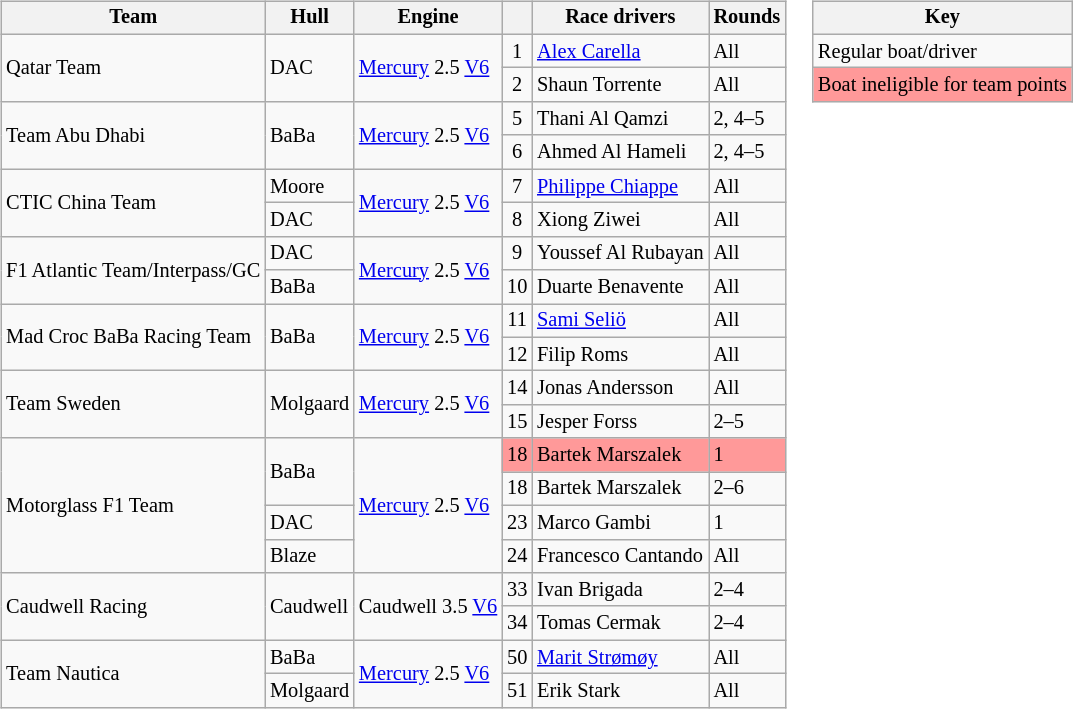<table>
<tr>
<td><br><table class="wikitable" style="font-size: 85%;">
<tr>
<th>Team</th>
<th>Hull</th>
<th>Engine</th>
<th></th>
<th>Race drivers</th>
<th>Rounds</th>
</tr>
<tr>
<td rowspan=2> Qatar Team</td>
<td rowspan=2>DAC</td>
<td rowspan=2><a href='#'>Mercury</a> 2.5 <a href='#'>V6</a></td>
<td align=center>1</td>
<td> <a href='#'>Alex Carella</a></td>
<td>All</td>
</tr>
<tr>
<td align=center>2</td>
<td> Shaun Torrente</td>
<td>All</td>
</tr>
<tr>
<td rowspan=2> Team Abu Dhabi</td>
<td rowspan=2>BaBa</td>
<td rowspan=2><a href='#'>Mercury</a> 2.5 <a href='#'>V6</a></td>
<td align=center>5</td>
<td> Thani Al Qamzi</td>
<td>2, 4–5</td>
</tr>
<tr>
<td align=center>6</td>
<td> Ahmed Al Hameli</td>
<td>2, 4–5</td>
</tr>
<tr>
<td rowspan=2> CTIC China Team</td>
<td>Moore</td>
<td rowspan=2><a href='#'>Mercury</a> 2.5 <a href='#'>V6</a></td>
<td align=center>7</td>
<td> <a href='#'>Philippe Chiappe</a></td>
<td>All</td>
</tr>
<tr>
<td>DAC</td>
<td align=center>8</td>
<td> Xiong Ziwei</td>
<td>All</td>
</tr>
<tr>
<td rowspan=2> F1 Atlantic Team/Interpass/GC</td>
<td>DAC</td>
<td rowspan=2><a href='#'>Mercury</a> 2.5 <a href='#'>V6</a></td>
<td align=center>9</td>
<td> Youssef Al Rubayan</td>
<td>All</td>
</tr>
<tr>
<td>BaBa</td>
<td align=center>10</td>
<td> Duarte Benavente</td>
<td>All</td>
</tr>
<tr>
<td rowspan=2> Mad Croc BaBa Racing Team</td>
<td rowspan=2>BaBa</td>
<td rowspan=2><a href='#'>Mercury</a> 2.5 <a href='#'>V6</a></td>
<td align=center>11</td>
<td> <a href='#'>Sami Seliö</a></td>
<td>All</td>
</tr>
<tr>
<td align=center>12</td>
<td> Filip Roms</td>
<td>All</td>
</tr>
<tr>
<td rowspan=2> Team Sweden</td>
<td rowspan=2>Molgaard</td>
<td rowspan=2><a href='#'>Mercury</a> 2.5 <a href='#'>V6</a></td>
<td align=center>14</td>
<td> Jonas Andersson</td>
<td>All</td>
</tr>
<tr>
<td align=center>15</td>
<td> Jesper Forss</td>
<td>2–5</td>
</tr>
<tr>
<td rowspan=4> Motorglass F1 Team</td>
<td rowspan=2>BaBa</td>
<td rowspan=4><a href='#'>Mercury</a> 2.5 <a href='#'>V6</a></td>
<td style="background:#F99;" align=center>18</td>
<td style="background:#F99;"> Bartek Marszalek</td>
<td style="background:#F99;">1</td>
</tr>
<tr>
<td align=center>18</td>
<td> Bartek Marszalek</td>
<td>2–6</td>
</tr>
<tr>
<td>DAC</td>
<td align=center>23</td>
<td> Marco Gambi</td>
<td>1</td>
</tr>
<tr>
<td>Blaze</td>
<td align=center>24</td>
<td> Francesco Cantando</td>
<td>All</td>
</tr>
<tr>
<td rowspan=2> Caudwell Racing</td>
<td rowspan=2>Caudwell</td>
<td rowspan=2>Caudwell 3.5 <a href='#'>V6</a></td>
<td align=center>33</td>
<td> Ivan Brigada</td>
<td>2–4</td>
</tr>
<tr>
<td align=center>34</td>
<td> Tomas Cermak</td>
<td>2–4</td>
</tr>
<tr>
<td rowspan=2> Team Nautica</td>
<td>BaBa</td>
<td rowspan=2><a href='#'>Mercury</a> 2.5 <a href='#'>V6</a></td>
<td align=center>50</td>
<td> <a href='#'>Marit Strømøy</a></td>
<td>All</td>
</tr>
<tr>
<td>Molgaard</td>
<td align=center>51</td>
<td> Erik Stark</td>
<td>All</td>
</tr>
</table>
</td>
<td valign="top"><br><table class="wikitable" style="font-size: 85%;">
<tr>
<th colspan=2>Key</th>
</tr>
<tr>
<td>Regular boat/driver</td>
</tr>
<tr style="background:#F99;">
<td>Boat ineligible for team points</td>
</tr>
</table>
</td>
</tr>
</table>
